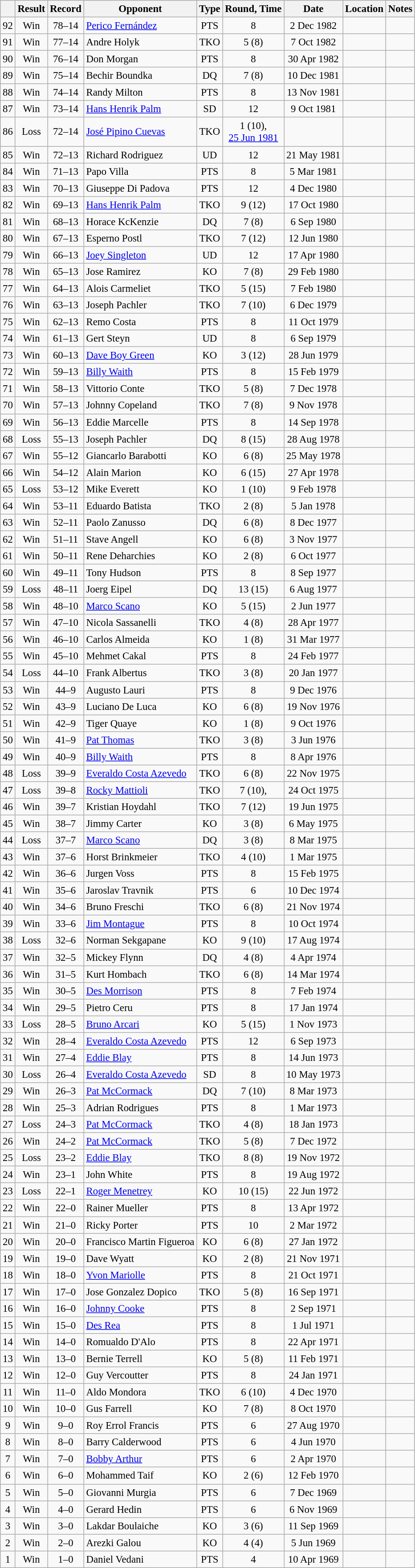<table class="wikitable" style="text-align:center; font-size:95%">
<tr>
<th></th>
<th>Result</th>
<th>Record</th>
<th>Opponent</th>
<th>Type</th>
<th>Round, Time</th>
<th>Date</th>
<th>Location</th>
<th>Notes</th>
</tr>
<tr>
<td>92</td>
<td>Win</td>
<td>78–14</td>
<td style="text-align:left;"> <a href='#'>Perico Fernández</a></td>
<td>PTS</td>
<td>8</td>
<td>2 Dec 1982</td>
<td style="text-align:left;"> </td>
<td></td>
</tr>
<tr>
<td>91</td>
<td>Win</td>
<td>77–14</td>
<td style="text-align:left;"> Andre Holyk</td>
<td>TKO</td>
<td>5 (8)</td>
<td>7 Oct 1982</td>
<td style="text-align:left;"> </td>
<td></td>
</tr>
<tr>
<td>90</td>
<td>Win</td>
<td>76–14</td>
<td style="text-align:left;"> Don Morgan</td>
<td>PTS</td>
<td>8</td>
<td>30 Apr 1982</td>
<td style="text-align:left;"> </td>
<td></td>
</tr>
<tr>
<td>89</td>
<td>Win</td>
<td>75–14</td>
<td style="text-align:left;"> Bechir Boundka</td>
<td>DQ</td>
<td>7 (8)</td>
<td>10 Dec 1981</td>
<td style="text-align:left;"> </td>
<td></td>
</tr>
<tr>
<td>88</td>
<td>Win</td>
<td>74–14</td>
<td style="text-align:left;"> Randy Milton</td>
<td>PTS</td>
<td>8</td>
<td>13 Nov 1981</td>
<td style="text-align:left;"> </td>
<td></td>
</tr>
<tr>
<td>87</td>
<td>Win</td>
<td>73–14</td>
<td style="text-align:left;"> <a href='#'>Hans Henrik Palm</a></td>
<td>SD</td>
<td>12</td>
<td>9 Oct 1981</td>
<td style="text-align:left;"> </td>
<td style="text-align:left;"></td>
</tr>
<tr>
<td>86</td>
<td>Loss</td>
<td>72–14</td>
<td style="text-align:left;"> <a href='#'>José Pipino Cuevas</a></td>
<td>TKO</td>
<td>1 (10), <br><a href='#'>25 Jun 1981</a></td>
<td style="text-align:left;"> </td>
<td></td>
</tr>
<tr>
<td>85</td>
<td>Win</td>
<td>72–13</td>
<td style="text-align:left;"> Richard Rodriguez</td>
<td>UD</td>
<td>12</td>
<td>21 May 1981</td>
<td style="text-align:left;"> </td>
<td style="text-align:left;"></td>
</tr>
<tr>
<td>84</td>
<td>Win</td>
<td>71–13</td>
<td style="text-align:left;"> Papo Villa</td>
<td>PTS</td>
<td>8</td>
<td>5 Mar 1981</td>
<td style="text-align:left;"> </td>
<td></td>
</tr>
<tr>
<td>83</td>
<td>Win</td>
<td>70–13</td>
<td style="text-align:left;"> Giuseppe Di Padova</td>
<td>PTS</td>
<td>12</td>
<td>4 Dec 1980</td>
<td style="text-align:left;"> </td>
<td style="text-align:left;"></td>
</tr>
<tr>
<td>82</td>
<td>Win</td>
<td>69–13</td>
<td style="text-align:left;"> <a href='#'>Hans Henrik Palm</a></td>
<td>TKO</td>
<td>9 (12)</td>
<td>17 Oct 1980</td>
<td style="text-align:left;"> </td>
<td style=text-align:left;"></td>
</tr>
<tr>
<td>81</td>
<td>Win</td>
<td>68–13</td>
<td style="text-align:left;"> Horace KcKenzie</td>
<td>DQ</td>
<td>7 (8)</td>
<td>6 Sep 1980</td>
<td style="text-align:left;"> </td>
<td></td>
</tr>
<tr>
<td>80</td>
<td>Win</td>
<td>67–13</td>
<td style="text-align:left;"> Esperno Postl</td>
<td>TKO</td>
<td>7 (12)</td>
<td>12 Jun 1980</td>
<td style="text-align:left;"> </td>
<td></td>
</tr>
<tr>
<td>79</td>
<td>Win</td>
<td>66–13</td>
<td style="text-align:left;"> <a href='#'>Joey Singleton</a></td>
<td>UD</td>
<td>12</td>
<td>17 Apr 1980</td>
<td style="text-align:left;"> </td>
<td style="text-align:left;"></td>
</tr>
<tr>
<td>78</td>
<td>Win</td>
<td>65–13</td>
<td style="text-align:left;"> Jose Ramirez</td>
<td>KO</td>
<td>7 (8)</td>
<td>29 Feb 1980</td>
<td style="text-align:left;"> </td>
<td></td>
</tr>
<tr>
<td>77</td>
<td>Win</td>
<td>64–13</td>
<td style="text-align:left;"> Alois Carmeliet</td>
<td>TKO</td>
<td>5 (15)</td>
<td>7 Feb 1980</td>
<td style="text-align:left;"> </td>
<td style="text-align:left;"></td>
</tr>
<tr>
<td>76</td>
<td>Win</td>
<td>63–13</td>
<td style="text-align:left;"> Joseph Pachler</td>
<td>TKO</td>
<td>7 (10)</td>
<td>6 Dec 1979</td>
<td style="text-align:left;"> </td>
<td></td>
</tr>
<tr>
<td>75</td>
<td>Win</td>
<td>62–13</td>
<td style="text-align:left;"> Remo Costa</td>
<td>PTS</td>
<td>8</td>
<td>11 Oct 1979</td>
<td style="text-align:left;"> </td>
<td></td>
</tr>
<tr>
<td>74</td>
<td>Win</td>
<td>61–13</td>
<td style="text-align:left;"> Gert Steyn</td>
<td>UD</td>
<td>8</td>
<td>6 Sep 1979</td>
<td style="text-align:left;"> </td>
<td></td>
</tr>
<tr>
<td>73</td>
<td>Win</td>
<td>60–13</td>
<td style="text-align:left;"> <a href='#'>Dave Boy Green</a></td>
<td>KO</td>
<td>3 (12)</td>
<td>28 Jun 1979</td>
<td style="text-align:left;"> </td>
<td style="text-align:left;"></td>
</tr>
<tr>
<td>72</td>
<td>Win</td>
<td>59–13</td>
<td style="text-align:left;"> <a href='#'>Billy Waith</a></td>
<td>PTS</td>
<td>8</td>
<td>15 Feb 1979</td>
<td style="text-align:left;"> </td>
<td></td>
</tr>
<tr>
<td>71</td>
<td>Win</td>
<td>58–13</td>
<td style="text-align:left;"> Vittorio Conte</td>
<td>TKO</td>
<td>5 (8)</td>
<td>7 Dec 1978</td>
<td style="text-align:left;"> </td>
<td style="text-align:left;"></td>
</tr>
<tr>
<td>70</td>
<td>Win</td>
<td>57–13</td>
<td style="text-align:left;"> Johnny Copeland</td>
<td>TKO</td>
<td>7 (8)</td>
<td>9 Nov 1978</td>
<td style="text-align:left;"> </td>
<td></td>
</tr>
<tr>
<td>69</td>
<td>Win</td>
<td>56–13</td>
<td style="text-align:left;"> Eddie Marcelle</td>
<td>PTS</td>
<td>8</td>
<td>14 Sep 1978</td>
<td style="text-align:left;"> </td>
<td></td>
</tr>
<tr>
<td>68</td>
<td>Loss</td>
<td>55–13</td>
<td style="text-align:left;"> Joseph Pachler</td>
<td>DQ</td>
<td>8 (15)</td>
<td>28 Aug 1978</td>
<td style="text-align:left;"> </td>
<td style="text-align:left;"></td>
</tr>
<tr>
<td>67</td>
<td>Win</td>
<td>55–12</td>
<td style="text-align:left;"> Giancarlo Barabotti</td>
<td>KO</td>
<td>6 (8)</td>
<td>25 May 1978</td>
<td style="text-align:left;"> </td>
<td></td>
</tr>
<tr>
<td>66</td>
<td>Win</td>
<td>54–12</td>
<td style="text-align:left;"> Alain Marion</td>
<td>KO</td>
<td>6 (15)</td>
<td>27 Apr 1978</td>
<td style="text-align:left;"> </td>
<td style="text-align:left;"></td>
</tr>
<tr>
<td>65</td>
<td>Loss</td>
<td>53–12</td>
<td style="text-align:left;"> Mike Everett</td>
<td>KO</td>
<td>1 (10)</td>
<td>9 Feb 1978</td>
<td style="text-align:left;"> </td>
<td></td>
</tr>
<tr>
<td>64</td>
<td>Win</td>
<td>53–11</td>
<td style="text-align:left;"> Eduardo Batista</td>
<td>TKO</td>
<td>2 (8)</td>
<td>5 Jan 1978</td>
<td style="text-align:left;"> </td>
<td></td>
</tr>
<tr>
<td>63</td>
<td>Win</td>
<td>52–11</td>
<td style="text-align:left;"> Paolo Zanusso</td>
<td>DQ</td>
<td>6 (8)</td>
<td>8 Dec 1977</td>
<td style="text-align:left;"> </td>
<td></td>
</tr>
<tr>
<td>62</td>
<td>Win</td>
<td>51–11</td>
<td style="text-align:left;"> Stave Angell</td>
<td>KO</td>
<td>6 (8)</td>
<td>3 Nov 1977</td>
<td style="text-align:left;"> </td>
<td></td>
</tr>
<tr>
<td>61</td>
<td>Win</td>
<td>50–11</td>
<td style="text-align:left;"> Rene Deharchies</td>
<td>KO</td>
<td>2 (8)</td>
<td>6 Oct 1977</td>
<td style="text-align:left;"> </td>
<td></td>
</tr>
<tr>
<td>60</td>
<td>Win</td>
<td>49–11</td>
<td style="text-align:left;"> Tony Hudson</td>
<td>PTS</td>
<td>8</td>
<td>8 Sep 1977</td>
<td style="text-align:left;"> </td>
<td></td>
</tr>
<tr>
<td>59</td>
<td>Loss</td>
<td>48–11</td>
<td style="text-align:left;"> Joerg Eipel</td>
<td>DQ</td>
<td>13 (15)</td>
<td>6 Aug 1977</td>
<td style="text-align:left;"> </td>
<td style="text-align:left;"></td>
</tr>
<tr>
<td>58</td>
<td>Win</td>
<td>48–10</td>
<td style="text-align:left;"> <a href='#'>Marco Scano</a></td>
<td>KO</td>
<td>5 (15)</td>
<td>2 Jun 1977</td>
<td style="text-align:left;"> </td>
<td style="text-align:left;"></td>
</tr>
<tr>
<td>57</td>
<td>Win</td>
<td>47–10</td>
<td style="text-align:left;"> Nicola Sassanelli</td>
<td>TKO</td>
<td>4 (8)</td>
<td>28 Apr 1977</td>
<td style="text-align:left;"> </td>
<td></td>
</tr>
<tr>
<td>56</td>
<td>Win</td>
<td>46–10</td>
<td style="text-align:left;"> Carlos Almeida</td>
<td>KO</td>
<td>1 (8)</td>
<td>31 Mar 1977</td>
<td style="text-align:left;"> </td>
<td></td>
</tr>
<tr>
<td>55</td>
<td>Win</td>
<td>45–10</td>
<td style="text-align:left;"> Mehmet Cakal</td>
<td>PTS</td>
<td>8</td>
<td>24 Feb 1977</td>
<td style="text-align:left;"> </td>
<td></td>
</tr>
<tr>
<td>54</td>
<td>Loss</td>
<td>44–10</td>
<td style="text-align:left;"> Frank Albertus</td>
<td>TKO</td>
<td>3 (8)</td>
<td>20 Jan 1977</td>
<td style="text-align:left;"> </td>
<td></td>
</tr>
<tr>
<td>53</td>
<td>Win</td>
<td>44–9</td>
<td style="text-align:left;"> Augusto Lauri</td>
<td>PTS</td>
<td>8</td>
<td>9 Dec 1976</td>
<td style="text-align:left;"> </td>
<td></td>
</tr>
<tr>
<td>52</td>
<td>Win</td>
<td>43–9</td>
<td style="text-align:left;"> Luciano De Luca</td>
<td>KO</td>
<td>6 (8)</td>
<td>19 Nov 1976</td>
<td style="text-align:left;"> </td>
<td></td>
</tr>
<tr>
<td>51</td>
<td>Win</td>
<td>42–9</td>
<td style="text-align:left;"> Tiger Quaye</td>
<td>KO</td>
<td>1 (8)</td>
<td>9 Oct 1976</td>
<td style="text-align:left;"> </td>
<td></td>
</tr>
<tr>
<td>50</td>
<td>Win</td>
<td>41–9</td>
<td style="text-align:left;"> <a href='#'>Pat Thomas</a></td>
<td>TKO</td>
<td>3 (8)</td>
<td>3 Jun 1976</td>
<td style="text-align:left;"> </td>
<td></td>
</tr>
<tr>
<td>49</td>
<td>Win</td>
<td>40–9</td>
<td style="text-align:left;"> <a href='#'>Billy Waith</a></td>
<td>PTS</td>
<td>8</td>
<td>8 Apr 1976</td>
<td style="text-align:left;"> </td>
<td></td>
</tr>
<tr>
<td>48</td>
<td>Loss</td>
<td>39–9</td>
<td style="text-align:left;"> <a href='#'>Everaldo Costa Azevedo</a></td>
<td>TKO</td>
<td>6 (8)</td>
<td>22 Nov 1975</td>
<td style="text-align:left;"> </td>
<td></td>
</tr>
<tr>
<td>47</td>
<td>Loss</td>
<td>39–8</td>
<td style="text-align:left;"> <a href='#'>Rocky Mattioli</a></td>
<td>TKO</td>
<td>7 (10), </td>
<td>24 Oct 1975</td>
<td style="text-align:left;"> </td>
<td></td>
</tr>
<tr>
<td>46</td>
<td>Win</td>
<td>39–7</td>
<td style="text-align:left;"> Kristian Hoydahl</td>
<td>TKO</td>
<td>7 (12)</td>
<td>19 Jun 1975</td>
<td style="text-align:left;"> </td>
<td style="text-align:left;"></td>
</tr>
<tr>
<td>45</td>
<td>Win</td>
<td>38–7</td>
<td style="text-align:left;"> Jimmy Carter</td>
<td>KO</td>
<td>3 (8)</td>
<td>6 May 1975</td>
<td style="text-align:left;"> </td>
<td></td>
</tr>
<tr>
<td>44</td>
<td>Loss</td>
<td>37–7</td>
<td style="text-align:left;"> <a href='#'>Marco Scano</a></td>
<td>DQ</td>
<td>3 (8)</td>
<td>8 Mar 1975</td>
<td style="text-align:left;"> </td>
<td></td>
</tr>
<tr>
<td>43</td>
<td>Win</td>
<td>37–6</td>
<td style="text-align:left;"> Horst Brinkmeier</td>
<td>TKO</td>
<td>4 (10)</td>
<td>1 Mar 1975</td>
<td style="text-align:left;"> </td>
<td></td>
</tr>
<tr>
<td>42</td>
<td>Win</td>
<td>36–6</td>
<td style="text-align:left;"> Jurgen Voss</td>
<td>PTS</td>
<td>8</td>
<td>15 Feb 1975</td>
<td style="text-align:left;"> </td>
<td></td>
</tr>
<tr>
<td>41</td>
<td>Win</td>
<td>35–6</td>
<td style="text-align:left;"> Jaroslav Travnik</td>
<td>PTS</td>
<td>6</td>
<td>10 Dec 1974</td>
<td style="text-align:left;"> </td>
<td></td>
</tr>
<tr>
<td>40</td>
<td>Win</td>
<td>34–6</td>
<td style="text-align:left;"> Bruno Freschi</td>
<td>TKO</td>
<td>6 (8)</td>
<td>21 Nov 1974</td>
<td style="text-align:left;"> </td>
<td></td>
</tr>
<tr>
<td>39</td>
<td>Win</td>
<td>33–6</td>
<td style="text-align:left;"> <a href='#'>Jim Montague</a></td>
<td>PTS</td>
<td>8</td>
<td>10 Oct 1974</td>
<td style="text-align:left;"> </td>
<td></td>
</tr>
<tr>
<td>38</td>
<td>Loss</td>
<td>32–6</td>
<td style="text-align:left;"> Norman Sekgapane</td>
<td>KO</td>
<td>9 (10)</td>
<td>17 Aug 1974</td>
<td style="text-align:left;"> </td>
<td></td>
</tr>
<tr>
<td>37</td>
<td>Win</td>
<td>32–5</td>
<td style="text-align:left;"> Mickey Flynn</td>
<td>DQ</td>
<td>4 (8)</td>
<td>4 Apr 1974</td>
<td style="text-align:left;"> </td>
<td></td>
</tr>
<tr>
<td>36</td>
<td>Win</td>
<td>31–5</td>
<td style="text-align:left;"> Kurt Hombach</td>
<td>TKO</td>
<td>6 (8)</td>
<td>14 Mar 1974</td>
<td style="text-align:left;"> </td>
<td></td>
</tr>
<tr>
<td>35</td>
<td>Win</td>
<td>30–5</td>
<td style="text-align:left;"> <a href='#'>Des Morrison</a></td>
<td>PTS</td>
<td>8</td>
<td>7 Feb 1974</td>
<td style="text-align:left;"> </td>
<td></td>
</tr>
<tr>
<td>34</td>
<td>Win</td>
<td>29–5</td>
<td style="text-align:left;"> Pietro Ceru</td>
<td>PTS</td>
<td>8</td>
<td>17 Jan 1974</td>
<td style="text-align:left;"> </td>
<td></td>
</tr>
<tr>
<td>33</td>
<td>Loss</td>
<td>28–5</td>
<td style="text-align:left;"> <a href='#'>Bruno Arcari</a></td>
<td>KO</td>
<td>5 (15)</td>
<td>1 Nov 1973</td>
<td style="text-align:left;"> </td>
<td style="text-align:left;"></td>
</tr>
<tr>
<td>32</td>
<td>Win</td>
<td>28–4</td>
<td style="text-align:left;"> <a href='#'>Everaldo Costa Azevedo</a></td>
<td>PTS</td>
<td>12</td>
<td>6 Sep 1973</td>
<td style="text-align:left;"> </td>
<td></td>
</tr>
<tr>
<td>31</td>
<td>Win</td>
<td>27–4</td>
<td style="text-align:left;"> <a href='#'>Eddie Blay</a></td>
<td>PTS</td>
<td>8</td>
<td>14 Jun 1973</td>
<td style="text-align:left;"> </td>
<td></td>
</tr>
<tr>
<td>30</td>
<td>Loss</td>
<td>26–4</td>
<td style="text-align:left;"> <a href='#'>Everaldo Costa Azevedo</a></td>
<td>SD</td>
<td>8</td>
<td>10 May 1973</td>
<td style="text-align:left;"> </td>
<td></td>
</tr>
<tr>
<td>29</td>
<td>Win</td>
<td>26–3</td>
<td style="text-align:left;"> <a href='#'>Pat McCormack</a></td>
<td>DQ</td>
<td>7 (10)</td>
<td>8 Mar 1973</td>
<td style="text-align:left;"> </td>
<td></td>
</tr>
<tr>
<td>28</td>
<td>Win</td>
<td>25–3</td>
<td style="text-align:left;"> Adrian Rodrigues</td>
<td>PTS</td>
<td>8</td>
<td>1 Mar 1973</td>
<td style="text-align:left;"> </td>
<td></td>
</tr>
<tr>
<td>27</td>
<td>Loss</td>
<td>24–3</td>
<td style="text-align:left;"> <a href='#'>Pat McCormack</a></td>
<td>TKO</td>
<td>4 (8)</td>
<td>18 Jan 1973</td>
<td style="text-align:left;"> </td>
<td></td>
</tr>
<tr>
<td>26</td>
<td>Win</td>
<td>24–2</td>
<td style="text-align:left;"> <a href='#'>Pat McCormack</a></td>
<td>TKO</td>
<td>5 (8)</td>
<td>7 Dec 1972</td>
<td style="text-align:left;"> </td>
<td></td>
</tr>
<tr>
<td>25</td>
<td>Loss</td>
<td>23–2</td>
<td style="text-align:left;"> <a href='#'>Eddie Blay</a></td>
<td>TKO</td>
<td>8 (8)</td>
<td>19 Nov 1972</td>
<td style="text-align:left;"> </td>
<td style="text-align:left;"></td>
</tr>
<tr>
<td>24</td>
<td>Win</td>
<td>23–1</td>
<td style="text-align:left;"> John White</td>
<td>PTS</td>
<td>8</td>
<td>19 Aug 1972</td>
<td style="text-align:left;"> </td>
<td></td>
</tr>
<tr>
<td>23</td>
<td>Loss</td>
<td>22–1</td>
<td style="text-align:left;"> <a href='#'>Roger Menetrey</a></td>
<td>KO</td>
<td>10 (15)</td>
<td>22 Jun 1972</td>
<td style="text-align:left;"> </td>
<td style="text-align:left;"></td>
</tr>
<tr>
<td>22</td>
<td>Win</td>
<td>22–0</td>
<td style="text-align:left;"> Rainer Mueller</td>
<td>PTS</td>
<td>8</td>
<td>13 Apr 1972</td>
<td style="text-align:left;"> </td>
<td></td>
</tr>
<tr>
<td>21</td>
<td>Win</td>
<td>21–0</td>
<td style="text-align:left;"> Ricky Porter</td>
<td>PTS</td>
<td>10</td>
<td>2 Mar 1972</td>
<td style="text-align:left;"> </td>
<td></td>
</tr>
<tr>
<td>20</td>
<td>Win</td>
<td>20–0</td>
<td style="text-align:left;"> Francisco Martin Figueroa</td>
<td>KO</td>
<td>6 (8)</td>
<td>27 Jan 1972</td>
<td style="text-align:left;"> </td>
<td></td>
</tr>
<tr>
<td>19</td>
<td>Win</td>
<td>19–0</td>
<td style="text-align:left;"> Dave Wyatt</td>
<td>KO</td>
<td>2 (8)</td>
<td>21 Nov 1971</td>
<td style="text-align:left;"> </td>
<td></td>
</tr>
<tr>
<td>18</td>
<td>Win</td>
<td>18–0</td>
<td style="text-align:left;"> <a href='#'>Yvon Mariolle</a></td>
<td>PTS</td>
<td>8</td>
<td>21 Oct 1971</td>
<td style="text-align:left;"> </td>
<td></td>
</tr>
<tr>
<td>17</td>
<td>Win</td>
<td>17–0</td>
<td style="text-align:left;"> Jose Gonzalez Dopico</td>
<td>TKO</td>
<td>5 (8)</td>
<td>16 Sep 1971</td>
<td style="text-align:left;"> </td>
<td></td>
</tr>
<tr>
<td>16</td>
<td>Win</td>
<td>16–0</td>
<td style="text-align:left;"> <a href='#'>Johnny Cooke</a></td>
<td>PTS</td>
<td>8</td>
<td>2 Sep 1971</td>
<td style="text-align:left;"> </td>
<td></td>
</tr>
<tr>
<td>15</td>
<td>Win</td>
<td>15–0</td>
<td style="text-align:left;"> <a href='#'>Des Rea</a></td>
<td>PTS</td>
<td>8</td>
<td>1 Jul 1971</td>
<td style="text-align:left;"> </td>
<td></td>
</tr>
<tr>
<td>14</td>
<td>Win</td>
<td>14–0</td>
<td style="text-align:left;"> Romualdo D'Alo</td>
<td>PTS</td>
<td>8</td>
<td>22 Apr 1971</td>
<td style="text-align:left;"> </td>
<td></td>
</tr>
<tr>
<td>13</td>
<td>Win</td>
<td>13–0</td>
<td style="text-align:left;"> Bernie Terrell</td>
<td>KO</td>
<td>5 (8)</td>
<td>11 Feb 1971</td>
<td style="text-align:left;"> </td>
<td></td>
</tr>
<tr>
<td>12</td>
<td>Win</td>
<td>12–0</td>
<td style="text-align:left;"> Guy Vercoutter</td>
<td>PTS</td>
<td>8</td>
<td>24 Jan 1971</td>
<td style="text-align:left;"> </td>
<td></td>
</tr>
<tr>
<td>11</td>
<td>Win</td>
<td>11–0</td>
<td style="text-align:left;"> Aldo Mondora</td>
<td>TKO</td>
<td>6 (10)</td>
<td>4 Dec 1970</td>
<td style="text-align:left;"> </td>
<td></td>
</tr>
<tr>
<td>10</td>
<td>Win</td>
<td>10–0</td>
<td style="text-align:left;"> Gus Farrell</td>
<td>KO</td>
<td>7 (8)</td>
<td>8 Oct 1970</td>
<td style="text-align:left;"> </td>
<td></td>
</tr>
<tr>
<td>9</td>
<td>Win</td>
<td>9–0</td>
<td style="text-align:left;"> Roy Errol Francis</td>
<td>PTS</td>
<td>6</td>
<td>27 Aug 1970</td>
<td style="text-align:left;"> </td>
<td></td>
</tr>
<tr>
<td>8</td>
<td>Win</td>
<td>8–0</td>
<td style="text-align:left;"> Barry Calderwood</td>
<td>PTS</td>
<td>6</td>
<td>4 Jun 1970</td>
<td style="text-align:left;"> </td>
<td></td>
</tr>
<tr>
<td>7</td>
<td>Win</td>
<td>7–0</td>
<td style="text-align:left;"> <a href='#'>Bobby Arthur</a></td>
<td>PTS</td>
<td>6</td>
<td>2 Apr 1970</td>
<td style="text-align:left;"> </td>
<td></td>
</tr>
<tr>
<td>6</td>
<td>Win</td>
<td>6–0</td>
<td style="text-align:left;"> Mohammed Taif</td>
<td>KO</td>
<td>2 (6)</td>
<td>12 Feb 1970</td>
<td style="text-align:left;"> </td>
<td></td>
</tr>
<tr>
<td>5</td>
<td>Win</td>
<td>5–0</td>
<td style="text-align:left;"> Giovanni Murgia</td>
<td>PTS</td>
<td>6</td>
<td>7 Dec 1969</td>
<td style="text-align:left;"> </td>
<td></td>
</tr>
<tr>
<td>4</td>
<td>Win</td>
<td>4–0</td>
<td style="text-align:left;"> Gerard Hedin</td>
<td>PTS</td>
<td>6</td>
<td>6 Nov 1969</td>
<td style="text-align:left;"> </td>
<td></td>
</tr>
<tr>
<td>3</td>
<td>Win</td>
<td>3–0</td>
<td style="text-align:left;"> Lakdar Boulaiche</td>
<td>KO</td>
<td>3 (6)</td>
<td>11 Sep 1969</td>
<td style="text-align:left;"> </td>
<td></td>
</tr>
<tr>
<td>2</td>
<td>Win</td>
<td>2–0</td>
<td style="text-align:left;"> Arezki Galou</td>
<td>KO</td>
<td>4 (4)</td>
<td>5 Jun 1969</td>
<td style="text-align:left;"> </td>
<td></td>
</tr>
<tr>
<td>1</td>
<td>Win</td>
<td>1–0</td>
<td style="text-align:left;"> Daniel Vedani</td>
<td>PTS</td>
<td>4</td>
<td>10 Apr 1969</td>
<td style="text-align:left;"> </td>
<td></td>
</tr>
</table>
